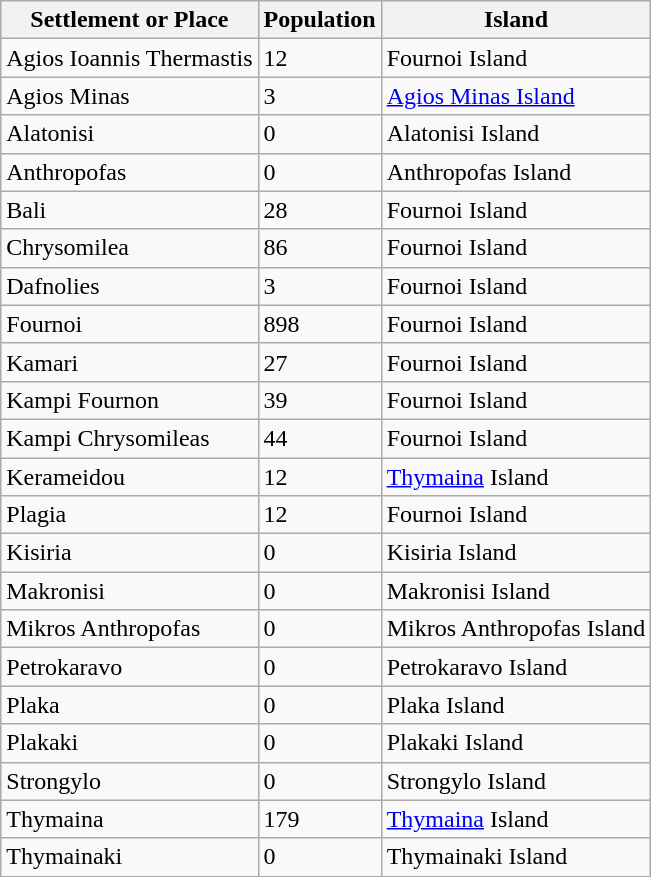<table class="wikitable sortable">
<tr>
<th>Settlement or Place</th>
<th>Population</th>
<th>Island</th>
</tr>
<tr>
<td>Agios Ioannis Thermastis</td>
<td>12</td>
<td>Fournoi Island</td>
</tr>
<tr>
<td>Agios Minas</td>
<td>3</td>
<td><a href='#'>Agios Minas Island</a></td>
</tr>
<tr>
<td>Alatonisi</td>
<td>0</td>
<td>Alatonisi Island</td>
</tr>
<tr>
<td>Anthropofas</td>
<td>0</td>
<td>Anthropofas Island</td>
</tr>
<tr>
<td>Bali</td>
<td>28</td>
<td>Fournoi Island</td>
</tr>
<tr>
<td>Chrysomilea</td>
<td>86</td>
<td>Fournoi Island</td>
</tr>
<tr>
<td>Dafnolies</td>
<td>3</td>
<td>Fournoi Island</td>
</tr>
<tr>
<td>Fournoi</td>
<td>898</td>
<td>Fournoi Island</td>
</tr>
<tr>
<td>Kamari</td>
<td>27</td>
<td>Fournoi Island</td>
</tr>
<tr>
<td>Kampi Fournon</td>
<td>39</td>
<td>Fournoi Island</td>
</tr>
<tr>
<td>Kampi Chrysomileas</td>
<td>44</td>
<td>Fournoi Island</td>
</tr>
<tr>
<td>Kerameidou</td>
<td>12</td>
<td><a href='#'>Thymaina</a> Island</td>
</tr>
<tr>
<td>Plagia</td>
<td>12</td>
<td>Fournoi Island</td>
</tr>
<tr>
<td>Kisiria</td>
<td>0</td>
<td>Kisiria Island</td>
</tr>
<tr>
<td>Makronisi</td>
<td>0</td>
<td>Makronisi Island</td>
</tr>
<tr>
<td>Mikros Anthropofas</td>
<td>0</td>
<td>Mikros Anthropofas Island</td>
</tr>
<tr>
<td>Petrokaravo</td>
<td>0</td>
<td>Petrokaravo Island</td>
</tr>
<tr>
<td>Plaka</td>
<td>0</td>
<td>Plaka Island</td>
</tr>
<tr>
<td>Plakaki</td>
<td>0</td>
<td>Plakaki Island</td>
</tr>
<tr>
<td>Strongylo</td>
<td>0</td>
<td>Strongylo Island</td>
</tr>
<tr>
<td>Thymaina</td>
<td>179</td>
<td><a href='#'>Thymaina</a> Island</td>
</tr>
<tr>
<td>Thymainaki</td>
<td>0</td>
<td>Thymainaki Island</td>
</tr>
<tr>
</tr>
</table>
